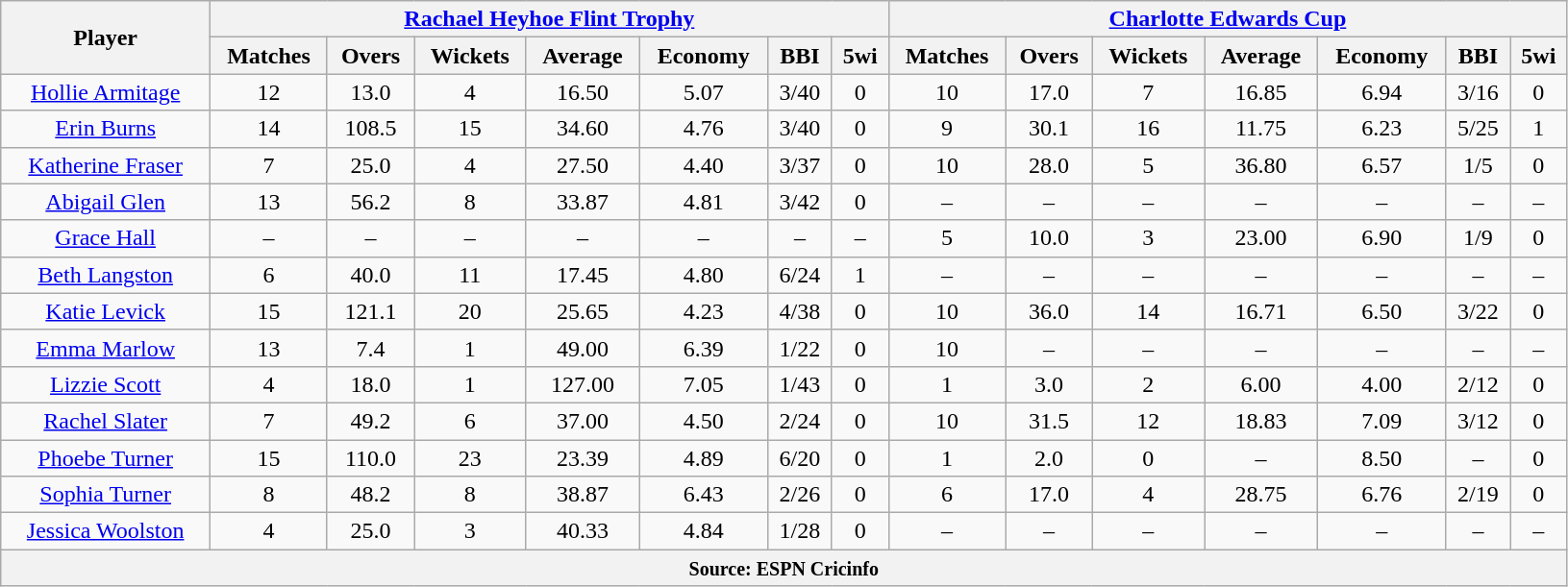<table class="wikitable" style="text-align:center; width:86%;">
<tr>
<th rowspan=2>Player</th>
<th colspan=7><a href='#'>Rachael Heyhoe Flint Trophy</a></th>
<th colspan=7><a href='#'>Charlotte Edwards Cup</a></th>
</tr>
<tr>
<th>Matches</th>
<th>Overs</th>
<th>Wickets</th>
<th>Average</th>
<th>Economy</th>
<th>BBI</th>
<th>5wi</th>
<th>Matches</th>
<th>Overs</th>
<th>Wickets</th>
<th>Average</th>
<th>Economy</th>
<th>BBI</th>
<th>5wi</th>
</tr>
<tr>
<td><a href='#'>Hollie Armitage</a></td>
<td>12</td>
<td>13.0</td>
<td>4</td>
<td>16.50</td>
<td>5.07</td>
<td>3/40</td>
<td>0</td>
<td>10</td>
<td>17.0</td>
<td>7</td>
<td>16.85</td>
<td>6.94</td>
<td>3/16</td>
<td>0</td>
</tr>
<tr>
<td><a href='#'>Erin Burns</a></td>
<td>14</td>
<td>108.5</td>
<td>15</td>
<td>34.60</td>
<td>4.76</td>
<td>3/40</td>
<td>0</td>
<td>9</td>
<td>30.1</td>
<td>16</td>
<td>11.75</td>
<td>6.23</td>
<td>5/25</td>
<td>1</td>
</tr>
<tr>
<td><a href='#'>Katherine Fraser</a></td>
<td>7</td>
<td>25.0</td>
<td>4</td>
<td>27.50</td>
<td>4.40</td>
<td>3/37</td>
<td>0</td>
<td>10</td>
<td>28.0</td>
<td>5</td>
<td>36.80</td>
<td>6.57</td>
<td>1/5</td>
<td>0</td>
</tr>
<tr>
<td><a href='#'>Abigail Glen</a></td>
<td>13</td>
<td>56.2</td>
<td>8</td>
<td>33.87</td>
<td>4.81</td>
<td>3/42</td>
<td>0</td>
<td>–</td>
<td>–</td>
<td>–</td>
<td>–</td>
<td>–</td>
<td>–</td>
<td>–</td>
</tr>
<tr>
<td><a href='#'>Grace Hall</a></td>
<td>–</td>
<td>–</td>
<td>–</td>
<td>–</td>
<td>–</td>
<td>–</td>
<td>–</td>
<td>5</td>
<td>10.0</td>
<td>3</td>
<td>23.00</td>
<td>6.90</td>
<td>1/9</td>
<td>0</td>
</tr>
<tr>
<td><a href='#'>Beth Langston</a></td>
<td>6</td>
<td>40.0</td>
<td>11</td>
<td>17.45</td>
<td>4.80</td>
<td>6/24</td>
<td>1</td>
<td>–</td>
<td>–</td>
<td>–</td>
<td>–</td>
<td>–</td>
<td>–</td>
<td>–</td>
</tr>
<tr>
<td><a href='#'>Katie Levick</a></td>
<td>15</td>
<td>121.1</td>
<td>20</td>
<td>25.65</td>
<td>4.23</td>
<td>4/38</td>
<td>0</td>
<td>10</td>
<td>36.0</td>
<td>14</td>
<td>16.71</td>
<td>6.50</td>
<td>3/22</td>
<td>0</td>
</tr>
<tr>
<td><a href='#'>Emma Marlow</a></td>
<td>13</td>
<td>7.4</td>
<td>1</td>
<td>49.00</td>
<td>6.39</td>
<td>1/22</td>
<td>0</td>
<td>10</td>
<td>–</td>
<td>–</td>
<td>–</td>
<td>–</td>
<td>–</td>
<td>–</td>
</tr>
<tr>
<td><a href='#'>Lizzie Scott</a></td>
<td>4</td>
<td>18.0</td>
<td>1</td>
<td>127.00</td>
<td>7.05</td>
<td>1/43</td>
<td>0</td>
<td>1</td>
<td>3.0</td>
<td>2</td>
<td>6.00</td>
<td>4.00</td>
<td>2/12</td>
<td>0</td>
</tr>
<tr>
<td><a href='#'>Rachel Slater</a></td>
<td>7</td>
<td>49.2</td>
<td>6</td>
<td>37.00</td>
<td>4.50</td>
<td>2/24</td>
<td>0</td>
<td>10</td>
<td>31.5</td>
<td>12</td>
<td>18.83</td>
<td>7.09</td>
<td>3/12</td>
<td>0</td>
</tr>
<tr>
<td><a href='#'>Phoebe Turner</a></td>
<td>15</td>
<td>110.0</td>
<td>23</td>
<td>23.39</td>
<td>4.89</td>
<td>6/20</td>
<td>0</td>
<td>1</td>
<td>2.0</td>
<td>0</td>
<td>–</td>
<td>8.50</td>
<td>–</td>
<td>0</td>
</tr>
<tr>
<td><a href='#'>Sophia Turner</a></td>
<td>8</td>
<td>48.2</td>
<td>8</td>
<td>38.87</td>
<td>6.43</td>
<td>2/26</td>
<td>0</td>
<td>6</td>
<td>17.0</td>
<td>4</td>
<td>28.75</td>
<td>6.76</td>
<td>2/19</td>
<td>0</td>
</tr>
<tr>
<td><a href='#'>Jessica Woolston</a></td>
<td>4</td>
<td>25.0</td>
<td>3</td>
<td>40.33</td>
<td>4.84</td>
<td>1/28</td>
<td>0</td>
<td>–</td>
<td>–</td>
<td>–</td>
<td>–</td>
<td>–</td>
<td>–</td>
<td>–</td>
</tr>
<tr>
<th colspan="15"><small>Source: ESPN Cricinfo</small></th>
</tr>
</table>
